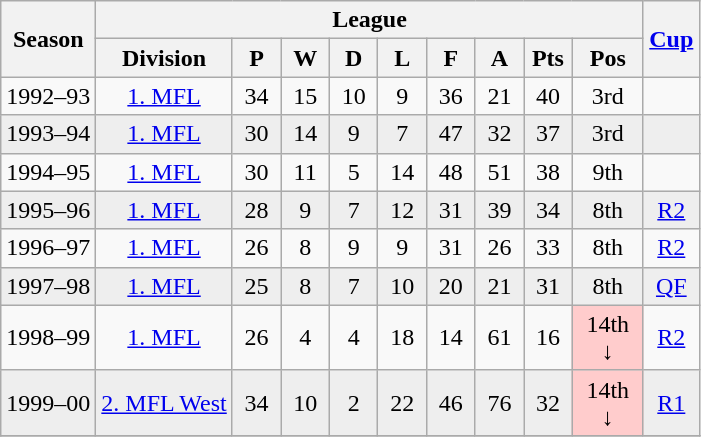<table class="wikitable" style="text-align:center; font-size:100%">
<tr>
<th rowspan=2>Season</th>
<th colspan=9>League</th>
<th rowspan=2 width="30"><a href='#'>Cup</a></th>
</tr>
<tr>
<th>Division</th>
<th width="25">P</th>
<th width="25">W</th>
<th width="25">D</th>
<th width="25">L</th>
<th width="25">F</th>
<th width="25">A</th>
<th width="25">Pts</th>
<th width="40">Pos</th>
</tr>
<tr>
<td>1992–93</td>
<td><a href='#'>1. MFL</a></td>
<td>34</td>
<td>15</td>
<td>10</td>
<td>9</td>
<td>36</td>
<td>21</td>
<td>40</td>
<td>3rd</td>
<td></td>
</tr>
<tr bgcolor=#EEEEEE>
<td>1993–94</td>
<td><a href='#'>1. MFL</a></td>
<td>30</td>
<td>14</td>
<td>9</td>
<td>7</td>
<td>47</td>
<td>32</td>
<td>37</td>
<td>3rd</td>
<td></td>
</tr>
<tr>
<td>1994–95</td>
<td><a href='#'>1. MFL</a></td>
<td>30</td>
<td>11</td>
<td>5</td>
<td>14</td>
<td>48</td>
<td>51</td>
<td>38</td>
<td>9th</td>
<td></td>
</tr>
<tr bgcolor=#EEEEEE>
<td>1995–96</td>
<td><a href='#'>1. MFL</a></td>
<td>28</td>
<td>9</td>
<td>7</td>
<td>12</td>
<td>31</td>
<td>39</td>
<td>34</td>
<td>8th</td>
<td><a href='#'>R2</a></td>
</tr>
<tr>
<td>1996–97</td>
<td><a href='#'>1. MFL</a></td>
<td>26</td>
<td>8</td>
<td>9</td>
<td>9</td>
<td>31</td>
<td>26</td>
<td>33</td>
<td>8th</td>
<td><a href='#'>R2</a></td>
</tr>
<tr bgcolor=#EEEEEE>
<td>1997–98</td>
<td><a href='#'>1. MFL</a></td>
<td>25</td>
<td>8</td>
<td>7</td>
<td>10</td>
<td>20</td>
<td>21</td>
<td>31</td>
<td>8th</td>
<td><a href='#'>QF</a></td>
</tr>
<tr>
<td>1998–99</td>
<td><a href='#'>1. MFL</a></td>
<td>26</td>
<td>4</td>
<td>4</td>
<td>18</td>
<td>14</td>
<td>61</td>
<td>16</td>
<td bgcolor="#FFCCCC">14th ↓</td>
<td><a href='#'>R2</a></td>
</tr>
<tr bgcolor=#EEEEEE>
<td>1999–00</td>
<td><a href='#'>2. MFL West</a></td>
<td>34</td>
<td>10</td>
<td>2</td>
<td>22</td>
<td>46</td>
<td>76</td>
<td>32</td>
<td bgcolor="#FFCCCC">14th ↓</td>
<td><a href='#'>R1</a></td>
</tr>
<tr>
</tr>
</table>
